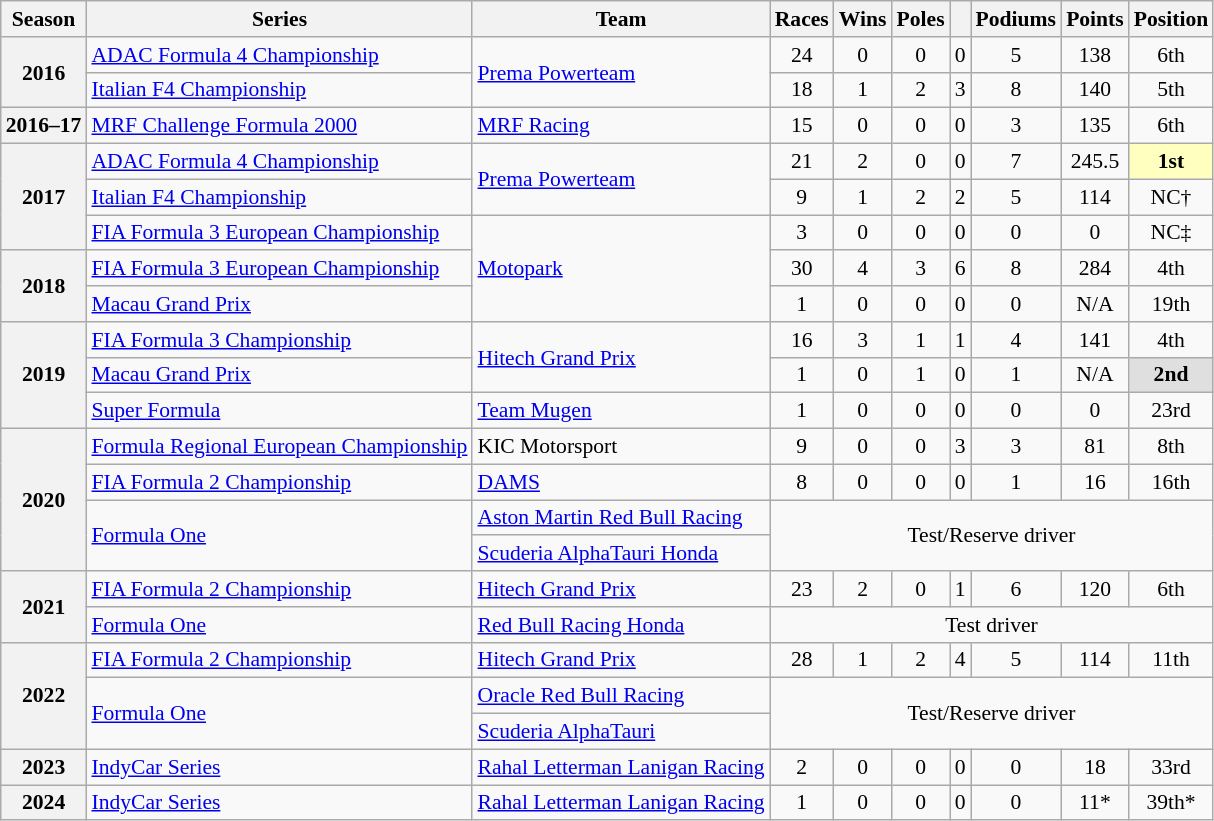<table class="wikitable" style="font-size: 90%; text-align:center">
<tr>
<th>Season</th>
<th>Series</th>
<th>Team</th>
<th>Races</th>
<th>Wins</th>
<th>Poles</th>
<th></th>
<th>Podiums</th>
<th>Points</th>
<th>Position</th>
</tr>
<tr>
<th rowspan=2>2016</th>
<td align=left><a href='#'>ADAC Formula 4 Championship</a></td>
<td align=left rowspan=2><a href='#'>Prema Powerteam</a></td>
<td>24</td>
<td>0</td>
<td>0</td>
<td>0</td>
<td>5</td>
<td>138</td>
<td>6th</td>
</tr>
<tr>
<td align=left><a href='#'>Italian F4 Championship</a></td>
<td>18</td>
<td>1</td>
<td>2</td>
<td>3</td>
<td>8</td>
<td>140</td>
<td>5th</td>
</tr>
<tr>
<th nowrap>2016–17</th>
<td align=left><a href='#'>MRF Challenge Formula 2000</a></td>
<td align=left><a href='#'>MRF Racing</a></td>
<td>15</td>
<td>0</td>
<td>0</td>
<td>0</td>
<td>3</td>
<td>135</td>
<td>6th</td>
</tr>
<tr>
<th rowspan=3>2017</th>
<td align=left><a href='#'>ADAC Formula 4 Championship</a></td>
<td align=left rowspan=2><a href='#'>Prema Powerteam</a></td>
<td>21</td>
<td>2</td>
<td>0</td>
<td>0</td>
<td>7</td>
<td>245.5</td>
<td style="background:#FFFFBF;"><strong>1st</strong></td>
</tr>
<tr>
<td align=left><a href='#'>Italian F4 Championship</a></td>
<td>9</td>
<td>1</td>
<td>2</td>
<td>2</td>
<td>5</td>
<td>114</td>
<td>NC†</td>
</tr>
<tr>
<td align=left><a href='#'>FIA Formula 3 European Championship</a></td>
<td align=left rowspan=3><a href='#'>Motopark</a></td>
<td>3</td>
<td>0</td>
<td>0</td>
<td>0</td>
<td>0</td>
<td>0</td>
<td>NC‡</td>
</tr>
<tr>
<th rowspan=2>2018</th>
<td align=left><a href='#'>FIA Formula 3 European Championship</a></td>
<td>30</td>
<td>4</td>
<td>3</td>
<td>6</td>
<td>8</td>
<td>284</td>
<td>4th</td>
</tr>
<tr>
<td align=left><a href='#'>Macau Grand Prix</a></td>
<td>1</td>
<td>0</td>
<td>0</td>
<td>0</td>
<td>0</td>
<td>N/A</td>
<td>19th</td>
</tr>
<tr>
<th rowspan=3>2019</th>
<td align=left><a href='#'>FIA Formula 3 Championship</a></td>
<td rowspan=2 align=left><a href='#'>Hitech Grand Prix</a></td>
<td>16</td>
<td>3</td>
<td>1</td>
<td>1</td>
<td>4</td>
<td>141</td>
<td>4th</td>
</tr>
<tr>
<td align=left><a href='#'>Macau Grand Prix</a></td>
<td>1</td>
<td>0</td>
<td>1</td>
<td>0</td>
<td>1</td>
<td>N/A</td>
<td style="background:#DFDFDF;"><strong>2nd</strong></td>
</tr>
<tr>
<td align=left><a href='#'>Super Formula</a></td>
<td align=left><a href='#'>Team Mugen</a></td>
<td>1</td>
<td>0</td>
<td>0</td>
<td>0</td>
<td>0</td>
<td>0</td>
<td>23rd</td>
</tr>
<tr>
<th rowspan=4>2020</th>
<td align=left nowrap><a href='#'>Formula Regional European Championship</a></td>
<td align=left>KIC Motorsport</td>
<td>9</td>
<td>0</td>
<td>0</td>
<td>3</td>
<td>3</td>
<td>81</td>
<td>8th</td>
</tr>
<tr>
<td align=left><a href='#'>FIA Formula 2 Championship</a></td>
<td align=left><a href='#'>DAMS</a></td>
<td>8</td>
<td>0</td>
<td>0</td>
<td>0</td>
<td>1</td>
<td>16</td>
<td>16th</td>
</tr>
<tr>
<td rowspan=2 align=left><a href='#'>Formula One</a></td>
<td align=left><a href='#'>Aston Martin Red Bull Racing</a></td>
<td colspan="7" rowspan="2">Test/Reserve driver</td>
</tr>
<tr>
<td align=left><a href='#'>Scuderia AlphaTauri Honda</a></td>
</tr>
<tr>
<th rowspan=2>2021</th>
<td align=left><a href='#'>FIA Formula 2 Championship</a></td>
<td align=left><a href='#'>Hitech Grand Prix</a></td>
<td>23</td>
<td>2</td>
<td>0</td>
<td>1</td>
<td>6</td>
<td>120</td>
<td>6th</td>
</tr>
<tr>
<td align=left><a href='#'>Formula One</a></td>
<td align=left><a href='#'>Red Bull Racing Honda</a></td>
<td colspan="7">Test driver</td>
</tr>
<tr>
<th rowspan=3>2022</th>
<td align=left><a href='#'>FIA Formula 2 Championship</a></td>
<td align=left><a href='#'>Hitech Grand Prix</a></td>
<td>28</td>
<td>1</td>
<td>2</td>
<td>4</td>
<td>5</td>
<td>114</td>
<td>11th</td>
</tr>
<tr>
<td rowspan=2 align=left><a href='#'>Formula One</a></td>
<td align=left><a href='#'>Oracle Red Bull Racing</a></td>
<td rowspan=2 colspan="7">Test/Reserve driver</td>
</tr>
<tr>
<td align=left><a href='#'>Scuderia AlphaTauri</a></td>
</tr>
<tr>
<th>2023</th>
<td align=left><a href='#'>IndyCar Series</a></td>
<td align=left nowrap><a href='#'>Rahal Letterman Lanigan Racing</a></td>
<td>2</td>
<td>0</td>
<td>0</td>
<td>0</td>
<td>0</td>
<td>18</td>
<td>33rd</td>
</tr>
<tr>
<th>2024</th>
<td align=left><a href='#'>IndyCar Series</a></td>
<td align=left><a href='#'>Rahal Letterman Lanigan Racing</a></td>
<td>1</td>
<td>0</td>
<td>0</td>
<td>0</td>
<td>0</td>
<td>11*</td>
<td>39th*</td>
</tr>
</table>
